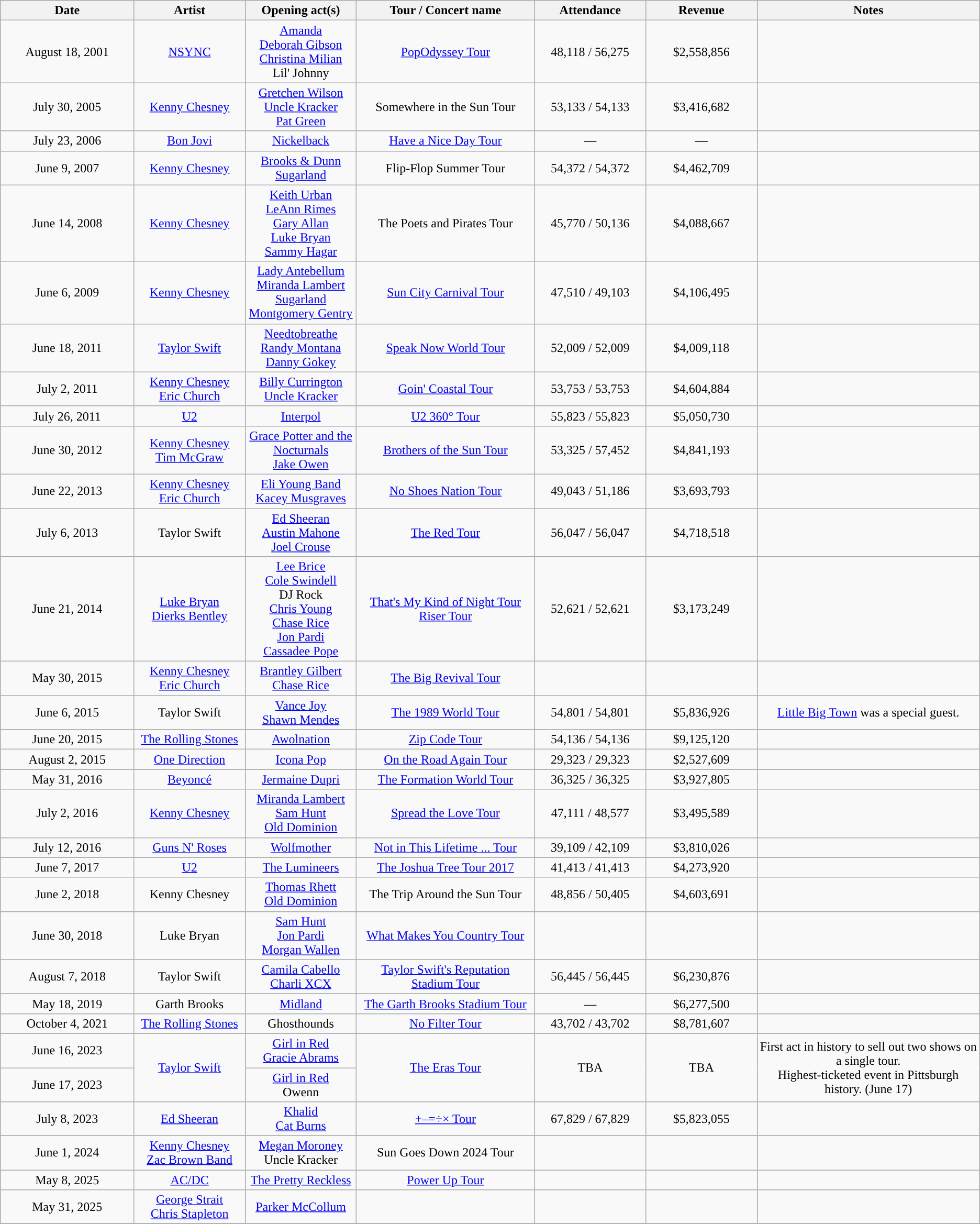<table class="wikitable" style="text-align:center;">
<tr>
<th width=12% style="text-align:center;">Date</th>
<th width=10% style="text-align:center;">Artist</th>
<th width=10% style="text-align:center;">Opening act(s)</th>
<th width=16% style="text-align:center;">Tour / Concert name</th>
<th width=10% style="text-align:center;">Attendance</th>
<th width=10% style="text-align:center;">Revenue</th>
<th width=20% style="text-align:center;">Notes</th>
</tr>
<tr>
<td>August 18, 2001</td>
<td><a href='#'>NSYNC</a></td>
<td><a href='#'>Amanda</a><br><a href='#'>Deborah Gibson</a><br><a href='#'>Christina Milian</a><br>Lil' Johnny</td>
<td><a href='#'>PopOdyssey Tour</a></td>
<td>48,118 / 56,275</td>
<td>$2,558,856</td>
<td></td>
</tr>
<tr>
<td>July 30, 2005</td>
<td><a href='#'>Kenny Chesney</a></td>
<td><a href='#'>Gretchen Wilson</a><br><a href='#'>Uncle Kracker</a><br><a href='#'>Pat Green</a></td>
<td>Somewhere in the Sun Tour</td>
<td>53,133 / 54,133</td>
<td>$3,416,682</td>
<td></td>
</tr>
<tr>
<td>July 23, 2006</td>
<td><a href='#'>Bon Jovi</a></td>
<td><a href='#'>Nickelback</a></td>
<td><a href='#'>Have a Nice Day Tour</a></td>
<td>—</td>
<td>—</td>
<td></td>
</tr>
<tr>
<td>June 9, 2007</td>
<td><a href='#'>Kenny Chesney</a></td>
<td><a href='#'>Brooks & Dunn</a><br><a href='#'>Sugarland</a></td>
<td>Flip-Flop Summer Tour</td>
<td>54,372 / 54,372</td>
<td>$4,462,709</td>
<td></td>
</tr>
<tr>
<td>June 14, 2008</td>
<td><a href='#'>Kenny Chesney</a></td>
<td><a href='#'>Keith Urban</a><br><a href='#'>LeAnn Rimes</a><br><a href='#'>Gary Allan</a><br><a href='#'>Luke Bryan</a><br><a href='#'>Sammy Hagar</a></td>
<td>The Poets and Pirates Tour</td>
<td>45,770 / 50,136</td>
<td>$4,088,667</td>
<td></td>
</tr>
<tr>
<td>June 6, 2009</td>
<td><a href='#'>Kenny Chesney</a></td>
<td><a href='#'>Lady Antebellum</a><br><a href='#'>Miranda Lambert</a><br><a href='#'>Sugarland</a><br><a href='#'>Montgomery Gentry</a></td>
<td><a href='#'>Sun City Carnival Tour</a></td>
<td>47,510 / 49,103</td>
<td>$4,106,495</td>
<td></td>
</tr>
<tr>
<td>June 18, 2011</td>
<td><a href='#'>Taylor Swift</a></td>
<td><a href='#'>Needtobreathe</a> <br> <a href='#'>Randy Montana</a> <br> <a href='#'>Danny Gokey</a></td>
<td><a href='#'>Speak Now World Tour</a></td>
<td>52,009 / 52,009</td>
<td>$4,009,118</td>
<td></td>
</tr>
<tr>
<td>July 2, 2011</td>
<td><a href='#'>Kenny Chesney</a><br><a href='#'>Eric Church</a></td>
<td><a href='#'>Billy Currington</a><br><a href='#'>Uncle Kracker</a></td>
<td><a href='#'>Goin' Coastal Tour</a></td>
<td>53,753 / 53,753</td>
<td>$4,604,884</td>
<td></td>
</tr>
<tr>
<td>July 26, 2011</td>
<td><a href='#'>U2</a></td>
<td><a href='#'>Interpol</a></td>
<td><a href='#'>U2 360° Tour</a></td>
<td>55,823 / 55,823</td>
<td>$5,050,730</td>
<td></td>
</tr>
<tr>
<td>June 30, 2012</td>
<td><a href='#'>Kenny Chesney</a><br><a href='#'>Tim McGraw</a></td>
<td><a href='#'>Grace Potter and the Nocturnals</a><br><a href='#'>Jake Owen</a></td>
<td><a href='#'>Brothers of the Sun Tour</a></td>
<td>53,325 / 57,452</td>
<td>$4,841,193</td>
<td></td>
</tr>
<tr>
<td>June 22, 2013</td>
<td><a href='#'>Kenny Chesney</a><br><a href='#'>Eric Church</a></td>
<td><a href='#'>Eli Young Band</a><br><a href='#'>Kacey Musgraves</a></td>
<td><a href='#'>No Shoes Nation Tour</a></td>
<td>49,043 / 51,186</td>
<td>$3,693,793</td>
<td></td>
</tr>
<tr>
<td>July 6, 2013</td>
<td>Taylor Swift</td>
<td><a href='#'>Ed Sheeran</a><br><a href='#'>Austin Mahone</a><br><a href='#'>Joel Crouse</a></td>
<td><a href='#'>The Red Tour</a></td>
<td>56,047 / 56,047</td>
<td>$4,718,518</td>
<td></td>
</tr>
<tr>
<td>June 21, 2014</td>
<td><a href='#'>Luke Bryan</a><br><a href='#'>Dierks Bentley</a></td>
<td><a href='#'>Lee Brice</a><br><a href='#'>Cole Swindell</a><br>DJ Rock<br><a href='#'>Chris Young</a><br><a href='#'>Chase Rice</a><br><a href='#'>Jon Pardi</a><br><a href='#'>Cassadee Pope</a></td>
<td><a href='#'>That's My Kind of Night Tour</a><br><a href='#'>Riser Tour</a></td>
<td>52,621 / 52,621</td>
<td>$3,173,249</td>
<td></td>
</tr>
<tr>
<td>May 30, 2015</td>
<td><a href='#'>Kenny Chesney</a><br><a href='#'>Eric Church</a></td>
<td><a href='#'>Brantley Gilbert</a><br><a href='#'>Chase Rice</a></td>
<td><a href='#'>The Big Revival Tour</a></td>
<td></td>
<td></td>
<td></td>
</tr>
<tr>
<td>June 6, 2015</td>
<td>Taylor Swift</td>
<td><a href='#'>Vance Joy</a><br><a href='#'>Shawn Mendes</a></td>
<td><a href='#'>The 1989 World Tour</a></td>
<td>54,801 / 54,801</td>
<td>$5,836,926</td>
<td><a href='#'>Little Big Town</a> was a special guest.</td>
</tr>
<tr>
<td>June 20, 2015</td>
<td><a href='#'>The Rolling Stones</a></td>
<td><a href='#'>Awolnation</a></td>
<td><a href='#'>Zip Code Tour</a></td>
<td>54,136 / 54,136</td>
<td>$9,125,120</td>
<td></td>
</tr>
<tr>
<td>August 2, 2015</td>
<td><a href='#'>One Direction</a></td>
<td><a href='#'>Icona Pop</a></td>
<td><a href='#'>On the Road Again Tour</a></td>
<td>29,323 / 29,323</td>
<td>$2,527,609</td>
<td></td>
</tr>
<tr>
<td>May 31, 2016</td>
<td><a href='#'>Beyoncé</a></td>
<td><a href='#'>Jermaine Dupri</a></td>
<td><a href='#'>The Formation World Tour</a></td>
<td>36,325 / 36,325</td>
<td>$3,927,805</td>
<td></td>
</tr>
<tr>
<td>July 2, 2016</td>
<td><a href='#'>Kenny Chesney</a></td>
<td><a href='#'>Miranda Lambert</a><br><a href='#'>Sam Hunt</a><br><a href='#'>Old Dominion</a></td>
<td><a href='#'>Spread the Love Tour</a></td>
<td>47,111 / 48,577</td>
<td>$3,495,589</td>
<td></td>
</tr>
<tr>
<td>July 12, 2016</td>
<td><a href='#'>Guns N' Roses</a></td>
<td><a href='#'>Wolfmother</a></td>
<td><a href='#'>Not in This Lifetime ... Tour</a></td>
<td>39,109 / 42,109</td>
<td>$3,810,026</td>
<td></td>
</tr>
<tr>
<td>June 7, 2017</td>
<td><a href='#'>U2</a></td>
<td><a href='#'>The Lumineers</a></td>
<td><a href='#'>The Joshua Tree Tour 2017</a></td>
<td>41,413 / 41,413</td>
<td>$4,273,920</td>
<td></td>
</tr>
<tr>
<td>June 2, 2018</td>
<td>Kenny Chesney</td>
<td><a href='#'>Thomas Rhett</a><br><a href='#'>Old Dominion</a></td>
<td>The Trip Around the Sun Tour</td>
<td>48,856 / 50,405</td>
<td>$4,603,691</td>
<td></td>
</tr>
<tr>
<td>June 30, 2018</td>
<td>Luke Bryan</td>
<td><a href='#'>Sam Hunt</a><br><a href='#'>Jon Pardi</a><br><a href='#'>Morgan Wallen</a></td>
<td><a href='#'>What Makes You Country Tour</a></td>
<td></td>
<td></td>
<td></td>
</tr>
<tr>
<td>August 7, 2018</td>
<td>Taylor Swift</td>
<td><a href='#'>Camila Cabello</a><br><a href='#'>Charli XCX</a></td>
<td><a href='#'>Taylor Swift's Reputation Stadium Tour</a></td>
<td>56,445 / 56,445</td>
<td>$6,230,876</td>
<td></td>
</tr>
<tr>
<td>May 18, 2019</td>
<td>Garth Brooks</td>
<td><a href='#'>Midland</a></td>
<td><a href='#'>The Garth Brooks Stadium Tour</a></td>
<td>—</td>
<td>$6,277,500</td>
<td></td>
</tr>
<tr>
<td>October 4, 2021</td>
<td><a href='#'>The Rolling Stones</a></td>
<td>Ghosthounds</td>
<td><a href='#'>No Filter Tour</a></td>
<td>43,702 / 43,702</td>
<td>$8,781,607</td>
<td></td>
</tr>
<tr>
<td>June 16, 2023</td>
<td rowspan="2"><a href='#'>Taylor Swift</a></td>
<td><a href='#'>Girl in Red</a><br><a href='#'>Gracie Abrams</a></td>
<td rowspan="2"><a href='#'>The Eras Tour</a></td>
<td rowspan="2">TBA</td>
<td rowspan="2">TBA</td>
<td rowspan="2">First act in history to sell out two shows on a single tour.<br> Highest-ticketed event in Pittsburgh history. (June 17)</td>
</tr>
<tr>
<td>June 17, 2023</td>
<td><a href='#'>Girl in Red</a><br>Owenn</td>
</tr>
<tr>
<td>July 8, 2023</td>
<td><a href='#'>Ed Sheeran</a></td>
<td><a href='#'>Khalid</a><br><a href='#'>Cat Burns</a></td>
<td><a href='#'>+–=÷× Tour</a></td>
<td>67,829 / 67,829</td>
<td>$5,823,055</td>
<td></td>
</tr>
<tr>
<td>June 1, 2024</td>
<td><a href='#'>Kenny Chesney</a><br><a href='#'>Zac Brown Band</a></td>
<td><a href='#'>Megan Moroney</a><br>Uncle Kracker</td>
<td>Sun Goes Down 2024 Tour</td>
<td></td>
<td></td>
<td></td>
</tr>
<tr>
<td>May 8, 2025</td>
<td><a href='#'>AC/DC</a></td>
<td><a href='#'>The Pretty Reckless</a></td>
<td><a href='#'>Power Up Tour</a></td>
<td></td>
<td></td>
<td></td>
</tr>
<tr>
<td>May 31, 2025</td>
<td><a href='#'>George Strait</a><br><a href='#'>Chris Stapleton</a></td>
<td><a href='#'>Parker McCollum</a></td>
<td></td>
<td></td>
<td></td>
<td></td>
</tr>
<tr>
</tr>
</table>
